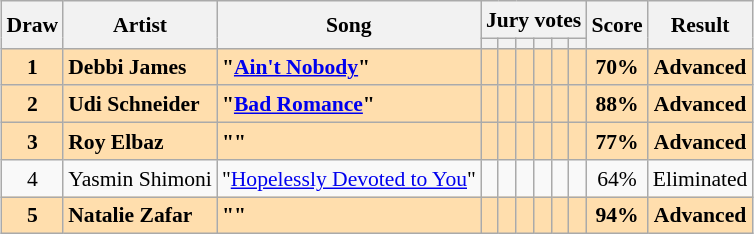<table class="sortable wikitable" style="margin: 1em auto 1em auto; text-align:center; font-size:90%; line-height:18px;">
<tr>
<th rowspan="2">Draw</th>
<th rowspan="2">Artist</th>
<th rowspan="2">Song</th>
<th colspan="6" class="unsortable">Jury votes</th>
<th rowspan="2">Score</th>
<th rowspan="2">Result</th>
</tr>
<tr>
<th class="unsortable"></th>
<th class="unsortable"></th>
<th class="unsortable"></th>
<th class="unsortable"></th>
<th class="unsortable"></th>
<th class="unsortable"></th>
</tr>
<tr style="font-weight:bold; background:navajowhite;">
<td>1</td>
<td align="left">Debbi James</td>
<td align="left">"<a href='#'>Ain't Nobody</a>"</td>
<td></td>
<td></td>
<td></td>
<td></td>
<td></td>
<td></td>
<td>70%</td>
<td>Advanced</td>
</tr>
<tr style="font-weight:bold; background:navajowhite;">
<td>2</td>
<td align="left">Udi Schneider</td>
<td align="left">"<a href='#'>Bad Romance</a>"</td>
<td></td>
<td></td>
<td></td>
<td></td>
<td></td>
<td></td>
<td>88%</td>
<td>Advanced</td>
</tr>
<tr style="font-weight:bold; background:navajowhite;">
<td>3</td>
<td align="left">Roy Elbaz</td>
<td align="left">""</td>
<td></td>
<td></td>
<td></td>
<td></td>
<td></td>
<td></td>
<td>77%</td>
<td>Advanced</td>
</tr>
<tr>
<td>4</td>
<td align="left">Yasmin Shimoni</td>
<td align="left">"<a href='#'>Hopelessly Devoted to You</a>"</td>
<td></td>
<td></td>
<td></td>
<td></td>
<td></td>
<td></td>
<td>64%</td>
<td>Eliminated</td>
</tr>
<tr style="font-weight:bold; background:navajowhite;">
<td>5</td>
<td align="left">Natalie Zafar</td>
<td align="left">""</td>
<td></td>
<td></td>
<td></td>
<td></td>
<td></td>
<td></td>
<td>94%</td>
<td>Advanced</td>
</tr>
</table>
